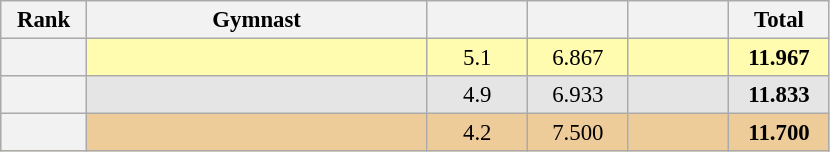<table class="wikitable sortable" style="text-align:center; font-size:95%">
<tr>
<th scope="col" style="width:50px;">Rank</th>
<th scope="col" style="width:220px;">Gymnast</th>
<th scope="col" style="width:60px;"></th>
<th scope="col" style="width:60px;"></th>
<th scope="col" style="width:60px;"></th>
<th scope="col" style="width:60px;">Total</th>
</tr>
<tr style="background:#fffcaf;">
<th scope=row style="text-align:center"></th>
<td style="text-align:left;"></td>
<td>5.1</td>
<td>6.867</td>
<td></td>
<td><strong>11.967</strong></td>
</tr>
<tr style="background:#e5e5e5;">
<th scope=row style="text-align:center"></th>
<td style="text-align:left;"></td>
<td>4.9</td>
<td>6.933</td>
<td></td>
<td><strong>11.833</strong></td>
</tr>
<tr style="background:#ec9;">
<th scope=row style="text-align:center"></th>
<td style="text-align:left;"></td>
<td>4.2</td>
<td>7.500</td>
<td></td>
<td><strong>11.700</strong></td>
</tr>
</table>
